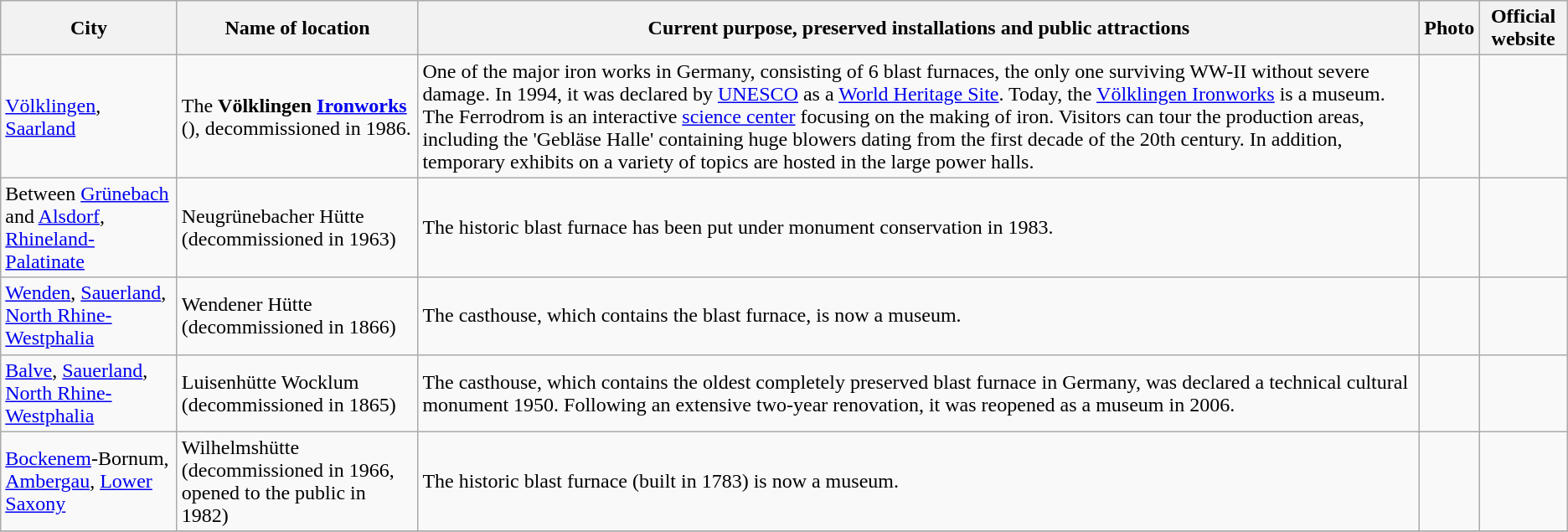<table class="wikitable">
<tr>
<th>City</th>
<th>Name of location</th>
<th>Current purpose, preserved installations and public attractions</th>
<th>Photo</th>
<th>Official website</th>
</tr>
<tr>
<td><a href='#'>Völklingen</a>, <a href='#'>Saarland</a></td>
<td>The <strong>Völklingen <a href='#'>Ironworks</a></strong> (), decommissioned in 1986.</td>
<td>One of the major iron works in Germany, consisting of 6 blast furnaces, the only one surviving WW-II without severe damage. In 1994, it was declared by <a href='#'>UNESCO</a> as a <a href='#'>World Heritage Site</a>. Today, the <a href='#'>Völklingen Ironworks</a> is a museum.  The Ferrodrom is an interactive <a href='#'>science center</a> focusing on the making of iron. Visitors can tour the production areas, including the 'Gebläse Halle' containing huge blowers dating from the first decade of the 20th century. In addition, temporary exhibits on a variety of topics are hosted in the large power halls.</td>
<td></td>
<td> </td>
</tr>
<tr>
<td>Between <a href='#'>Grünebach</a> and <a href='#'>Alsdorf</a>, <a href='#'>Rhineland-Palatinate</a></td>
<td>Neugrünebacher Hütte (decommissioned in 1963)</td>
<td>The historic blast furnace has been put under monument conservation in 1983.</td>
<td></td>
<td></td>
</tr>
<tr>
<td><a href='#'>Wenden</a>, <a href='#'>Sauerland</a>, <a href='#'>North Rhine-Westphalia</a></td>
<td>Wendener Hütte (decommissioned in 1866)</td>
<td>The casthouse, which contains the blast furnace, is now a museum.</td>
<td></td>
<td></td>
</tr>
<tr>
<td><a href='#'>Balve</a>, <a href='#'>Sauerland</a>, <a href='#'>North Rhine-Westphalia</a></td>
<td>Luisenhütte Wocklum (decommissioned in 1865)</td>
<td>The casthouse, which contains the oldest completely preserved blast furnace in Germany, was declared a technical cultural monument 1950. Following an extensive two-year renovation, it was reopened as a museum in 2006.</td>
<td></td>
<td></td>
</tr>
<tr>
<td><a href='#'>Bockenem</a>-Bornum, <a href='#'>Ambergau</a>, <a href='#'>Lower Saxony</a></td>
<td>Wilhelmshütte (decommissioned in 1966, opened to the public in 1982)</td>
<td>The historic blast furnace (built in 1783) is now a museum.</td>
<td></td>
<td></td>
</tr>
<tr>
</tr>
</table>
